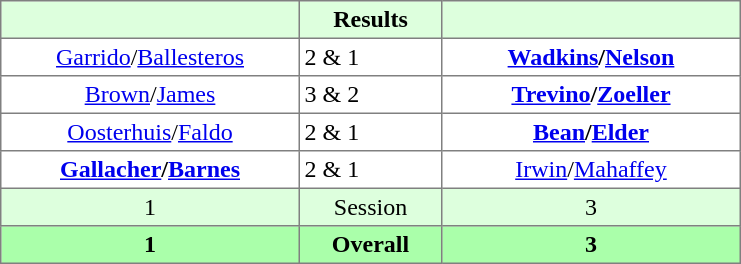<table border="1" cellpadding="3" style="border-collapse:collapse; text-align:center;">
<tr style="background:#dfd;">
<th style="width:12em;"></th>
<th style="width:5.5em;">Results</th>
<th style="width:12em;"></th>
</tr>
<tr>
<td><a href='#'>Garrido</a>/<a href='#'>Ballesteros</a></td>
<td align=left> 2 & 1</td>
<td><strong><a href='#'>Wadkins</a>/<a href='#'>Nelson</a></strong></td>
</tr>
<tr>
<td><a href='#'>Brown</a>/<a href='#'>James</a></td>
<td align=left> 3 & 2</td>
<td><strong><a href='#'>Trevino</a>/<a href='#'>Zoeller</a></strong></td>
</tr>
<tr>
<td><a href='#'>Oosterhuis</a>/<a href='#'>Faldo</a></td>
<td align=left> 2 & 1</td>
<td><strong><a href='#'>Bean</a>/<a href='#'>Elder</a></strong></td>
</tr>
<tr>
<td><strong><a href='#'>Gallacher</a>/<a href='#'>Barnes</a></strong></td>
<td align=left> 2 & 1</td>
<td><a href='#'>Irwin</a>/<a href='#'>Mahaffey</a></td>
</tr>
<tr style="background:#dfd;">
<td>1</td>
<td>Session</td>
<td>3</td>
</tr>
<tr style="background:#afa;">
<th>1</th>
<th>Overall</th>
<th>3</th>
</tr>
</table>
